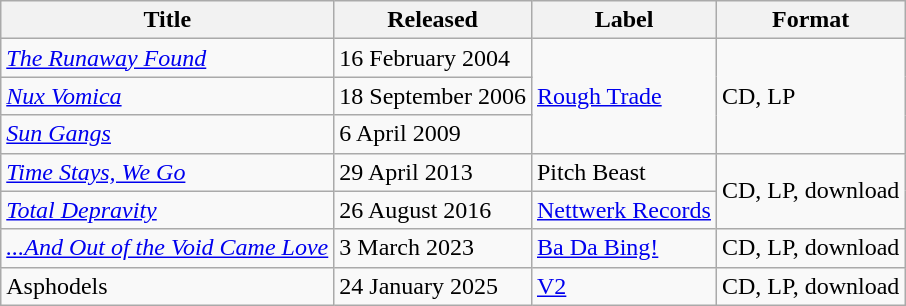<table class="wikitable">
<tr>
<th>Title</th>
<th>Released</th>
<th>Label</th>
<th>Format</th>
</tr>
<tr>
<td><em><a href='#'>The Runaway Found</a></em></td>
<td>16 February 2004</td>
<td rowspan="3"><a href='#'>Rough Trade</a></td>
<td rowspan="3">CD, LP</td>
</tr>
<tr>
<td><em><a href='#'>Nux Vomica</a></em></td>
<td>18 September 2006</td>
</tr>
<tr>
<td><em><a href='#'>Sun Gangs</a></em></td>
<td>6 April 2009</td>
</tr>
<tr>
<td><em><a href='#'>Time Stays, We Go</a></em></td>
<td>29 April 2013</td>
<td>Pitch Beast</td>
<td rowspan="2">CD, LP, download</td>
</tr>
<tr>
<td><em><a href='#'>Total Depravity</a></em></td>
<td>26 August 2016</td>
<td><a href='#'>Nettwerk Records</a></td>
</tr>
<tr>
<td><em><a href='#'>...And Out of the Void Came Love</a></em></td>
<td>3 March 2023</td>
<td><a href='#'>Ba Da Bing!</a></td>
<td rowspan="1">CD, LP, download</td>
</tr>
<tr>
<td>Asphodels</td>
<td>24 January 2025</td>
<td><a href='#'>V2</a></td>
<td>CD, LP, download</td>
</tr>
</table>
